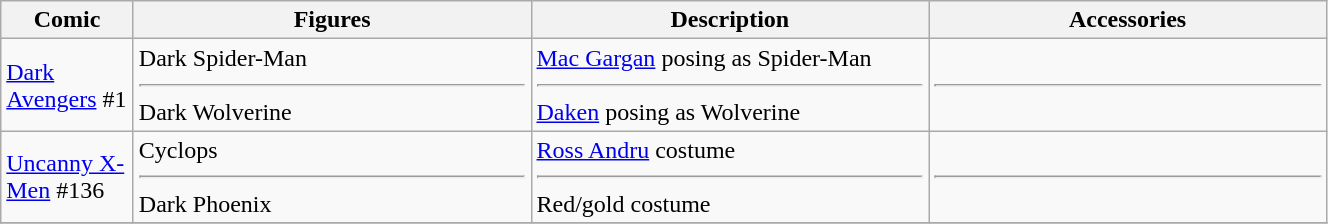<table class="wikitable" width="70%">
<tr>
<th width=10%>Comic</th>
<th width=30%>Figures</th>
<th width=30%>Description</th>
<th width=30%>Accessories</th>
</tr>
<tr>
<td><a href='#'>Dark Avengers</a> #1</td>
<td>Dark Spider-Man<hr>Dark Wolverine</td>
<td><a href='#'>Mac Gargan</a> posing as Spider-Man<hr><a href='#'>Daken</a> posing as Wolverine</td>
<td> <hr> </td>
</tr>
<tr>
<td><a href='#'>Uncanny X-Men</a> #136</td>
<td>Cyclops<hr>Dark Phoenix</td>
<td><a href='#'>Ross Andru</a> costume<hr>Red/gold costume</td>
<td> <hr> </td>
</tr>
<tr>
</tr>
</table>
